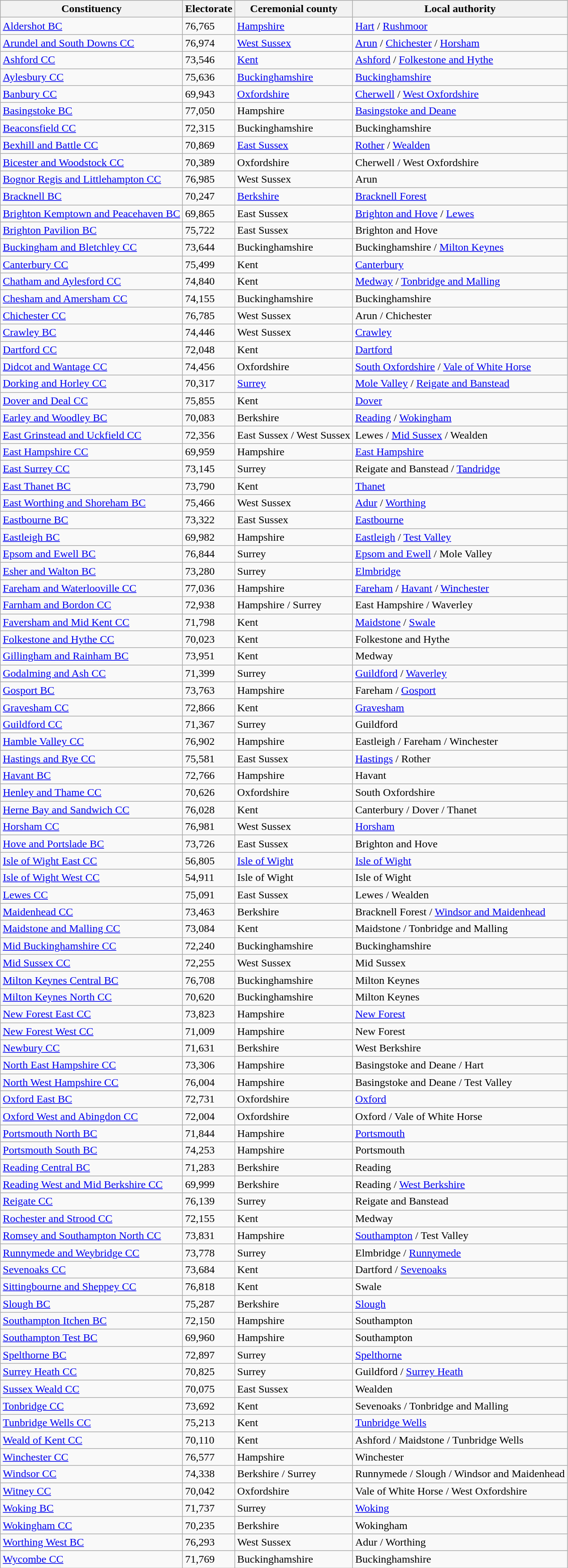<table class="wikitable sortable">
<tr>
<th>Constituency</th>
<th>Electorate</th>
<th>Ceremonial county</th>
<th>Local authority</th>
</tr>
<tr>
<td><a href='#'>Aldershot BC</a></td>
<td>76,765</td>
<td><a href='#'>Hampshire</a></td>
<td><a href='#'>Hart</a> / <a href='#'>Rushmoor</a></td>
</tr>
<tr>
<td><a href='#'>Arundel and South Downs CC</a></td>
<td>76,974</td>
<td><a href='#'>West Sussex</a></td>
<td><a href='#'>Arun</a> / <a href='#'>Chichester</a> / <a href='#'>Horsham</a></td>
</tr>
<tr>
<td><a href='#'>Ashford CC</a></td>
<td>73,546</td>
<td><a href='#'>Kent</a></td>
<td><a href='#'>Ashford</a> / <a href='#'>Folkestone and Hythe</a></td>
</tr>
<tr>
<td><a href='#'>Aylesbury CC</a></td>
<td>75,636</td>
<td><a href='#'>Buckinghamshire</a></td>
<td><a href='#'>Buckinghamshire</a></td>
</tr>
<tr>
<td><a href='#'>Banbury CC</a></td>
<td>69,943</td>
<td><a href='#'>Oxfordshire</a></td>
<td><a href='#'>Cherwell</a> / <a href='#'>West Oxfordshire</a></td>
</tr>
<tr>
<td><a href='#'>Basingstoke BC</a></td>
<td>77,050</td>
<td>Hampshire</td>
<td><a href='#'>Basingstoke and Deane</a></td>
</tr>
<tr>
<td><a href='#'>Beaconsfield CC</a></td>
<td>72,315</td>
<td>Buckinghamshire</td>
<td>Buckinghamshire</td>
</tr>
<tr>
<td><a href='#'>Bexhill and Battle CC</a></td>
<td>70,869</td>
<td><a href='#'>East Sussex</a></td>
<td><a href='#'>Rother</a> / <a href='#'>Wealden</a></td>
</tr>
<tr>
<td><a href='#'>Bicester and Woodstock CC</a></td>
<td>70,389</td>
<td>Oxfordshire</td>
<td>Cherwell / West Oxfordshire</td>
</tr>
<tr>
<td><a href='#'>Bognor Regis and Littlehampton CC</a></td>
<td>76,985</td>
<td>West Sussex</td>
<td>Arun</td>
</tr>
<tr>
<td><a href='#'>Bracknell BC</a></td>
<td>70,247</td>
<td><a href='#'>Berkshire</a></td>
<td><a href='#'>Bracknell Forest</a></td>
</tr>
<tr>
<td><a href='#'>Brighton Kemptown and Peacehaven BC</a></td>
<td>69,865</td>
<td>East Sussex</td>
<td><a href='#'>Brighton and Hove</a> / <a href='#'>Lewes</a></td>
</tr>
<tr>
<td><a href='#'>Brighton Pavilion BC</a></td>
<td>75,722</td>
<td>East Sussex</td>
<td>Brighton and Hove</td>
</tr>
<tr>
<td><a href='#'>Buckingham and Bletchley CC</a></td>
<td>73,644</td>
<td>Buckinghamshire</td>
<td>Buckinghamshire / <a href='#'>Milton Keynes</a></td>
</tr>
<tr>
<td><a href='#'>Canterbury CC</a></td>
<td>75,499</td>
<td>Kent</td>
<td><a href='#'>Canterbury</a></td>
</tr>
<tr>
<td><a href='#'>Chatham and Aylesford CC</a></td>
<td>74,840</td>
<td>Kent</td>
<td><a href='#'>Medway</a> / <a href='#'>Tonbridge and Malling</a></td>
</tr>
<tr>
<td><a href='#'>Chesham and Amersham CC</a></td>
<td>74,155</td>
<td>Buckinghamshire</td>
<td>Buckinghamshire</td>
</tr>
<tr>
<td><a href='#'>Chichester CC</a></td>
<td>76,785</td>
<td>West Sussex</td>
<td>Arun / Chichester</td>
</tr>
<tr>
<td><a href='#'>Crawley BC</a></td>
<td>74,446</td>
<td>West Sussex</td>
<td><a href='#'>Crawley</a></td>
</tr>
<tr>
<td><a href='#'>Dartford CC</a></td>
<td>72,048</td>
<td>Kent</td>
<td><a href='#'>Dartford</a></td>
</tr>
<tr>
<td><a href='#'>Didcot and Wantage CC</a></td>
<td>74,456</td>
<td>Oxfordshire</td>
<td><a href='#'>South Oxfordshire</a> / <a href='#'>Vale of White Horse</a></td>
</tr>
<tr>
<td><a href='#'>Dorking and Horley CC</a></td>
<td>70,317</td>
<td><a href='#'>Surrey</a></td>
<td><a href='#'>Mole Valley</a> / <a href='#'>Reigate and Banstead</a></td>
</tr>
<tr>
<td><a href='#'>Dover and Deal CC</a></td>
<td>75,855</td>
<td>Kent</td>
<td><a href='#'>Dover</a></td>
</tr>
<tr>
<td><a href='#'>Earley and Woodley BC</a></td>
<td>70,083</td>
<td>Berkshire</td>
<td><a href='#'>Reading</a> / <a href='#'>Wokingham</a></td>
</tr>
<tr>
<td><a href='#'>East Grinstead and Uckfield CC</a></td>
<td>72,356</td>
<td>East Sussex / West Sussex</td>
<td>Lewes / <a href='#'>Mid Sussex</a> / Wealden</td>
</tr>
<tr>
<td><a href='#'>East Hampshire CC</a></td>
<td>69,959</td>
<td>Hampshire</td>
<td><a href='#'>East Hampshire</a></td>
</tr>
<tr>
<td><a href='#'>East Surrey CC</a></td>
<td>73,145</td>
<td>Surrey</td>
<td>Reigate and Banstead / <a href='#'>Tandridge</a></td>
</tr>
<tr>
<td><a href='#'>East Thanet BC</a></td>
<td>73,790</td>
<td>Kent</td>
<td><a href='#'>Thanet</a></td>
</tr>
<tr>
<td><a href='#'>East Worthing and Shoreham BC</a></td>
<td>75,466</td>
<td>West Sussex</td>
<td><a href='#'>Adur</a> / <a href='#'>Worthing</a></td>
</tr>
<tr>
<td><a href='#'>Eastbourne BC</a></td>
<td>73,322</td>
<td>East Sussex</td>
<td><a href='#'>Eastbourne</a></td>
</tr>
<tr>
<td><a href='#'>Eastleigh BC</a></td>
<td>69,982</td>
<td>Hampshire</td>
<td><a href='#'>Eastleigh</a> / <a href='#'>Test Valley</a></td>
</tr>
<tr>
<td><a href='#'>Epsom and Ewell BC</a></td>
<td>76,844</td>
<td>Surrey</td>
<td><a href='#'>Epsom and Ewell</a> / Mole Valley</td>
</tr>
<tr>
<td><a href='#'>Esher and Walton BC</a></td>
<td>73,280</td>
<td>Surrey</td>
<td><a href='#'>Elmbridge</a></td>
</tr>
<tr>
<td><a href='#'>Fareham and Waterlooville CC</a></td>
<td>77,036</td>
<td>Hampshire</td>
<td><a href='#'>Fareham</a> / <a href='#'>Havant</a> / <a href='#'>Winchester</a></td>
</tr>
<tr>
<td><a href='#'>Farnham and Bordon CC</a></td>
<td>72,938</td>
<td>Hampshire / Surrey</td>
<td>East Hampshire / Waverley</td>
</tr>
<tr>
<td><a href='#'>Faversham and Mid Kent CC</a></td>
<td>71,798</td>
<td>Kent</td>
<td><a href='#'>Maidstone</a> / <a href='#'>Swale</a></td>
</tr>
<tr>
<td><a href='#'>Folkestone and Hythe CC</a></td>
<td>70,023</td>
<td>Kent</td>
<td>Folkestone and Hythe</td>
</tr>
<tr>
<td><a href='#'>Gillingham and Rainham BC</a></td>
<td>73,951</td>
<td>Kent</td>
<td>Medway</td>
</tr>
<tr>
<td><a href='#'>Godalming and Ash CC</a></td>
<td>71,399</td>
<td>Surrey</td>
<td><a href='#'>Guildford</a> / <a href='#'>Waverley</a></td>
</tr>
<tr>
<td><a href='#'>Gosport BC</a></td>
<td>73,763</td>
<td>Hampshire</td>
<td>Fareham / <a href='#'>Gosport</a></td>
</tr>
<tr>
<td><a href='#'>Gravesham CC</a></td>
<td>72,866</td>
<td>Kent</td>
<td><a href='#'>Gravesham</a></td>
</tr>
<tr>
<td><a href='#'>Guildford CC</a></td>
<td>71,367</td>
<td>Surrey</td>
<td>Guildford</td>
</tr>
<tr>
<td><a href='#'>Hamble Valley CC</a></td>
<td>76,902</td>
<td>Hampshire</td>
<td>Eastleigh / Fareham / Winchester</td>
</tr>
<tr>
<td><a href='#'>Hastings and Rye CC</a></td>
<td>75,581</td>
<td>East Sussex</td>
<td><a href='#'>Hastings</a> / Rother</td>
</tr>
<tr>
<td><a href='#'>Havant BC</a></td>
<td>72,766</td>
<td>Hampshire</td>
<td>Havant</td>
</tr>
<tr>
<td><a href='#'>Henley and Thame CC</a></td>
<td>70,626</td>
<td>Oxfordshire</td>
<td>South Oxfordshire</td>
</tr>
<tr>
<td><a href='#'>Herne Bay and Sandwich CC</a></td>
<td>76,028</td>
<td>Kent</td>
<td>Canterbury / Dover / Thanet</td>
</tr>
<tr>
<td><a href='#'>Horsham CC</a></td>
<td>76,981</td>
<td>West Sussex</td>
<td><a href='#'>Horsham</a></td>
</tr>
<tr>
<td><a href='#'>Hove and Portslade BC</a></td>
<td>73,726</td>
<td>East Sussex</td>
<td>Brighton and Hove</td>
</tr>
<tr>
<td><a href='#'>Isle of Wight East CC</a></td>
<td>56,805</td>
<td><a href='#'>Isle of Wight</a></td>
<td><a href='#'>Isle of Wight</a></td>
</tr>
<tr>
<td><a href='#'>Isle of Wight West CC</a></td>
<td>54,911</td>
<td>Isle of Wight</td>
<td>Isle of Wight</td>
</tr>
<tr>
<td><a href='#'>Lewes CC</a></td>
<td>75,091</td>
<td>East Sussex</td>
<td>Lewes / Wealden</td>
</tr>
<tr>
<td><a href='#'>Maidenhead CC</a></td>
<td>73,463</td>
<td>Berkshire</td>
<td>Bracknell Forest / <a href='#'>Windsor and Maidenhead</a></td>
</tr>
<tr>
<td><a href='#'>Maidstone and Malling CC</a></td>
<td>73,084</td>
<td>Kent</td>
<td>Maidstone / Tonbridge and Malling</td>
</tr>
<tr>
<td><a href='#'>Mid Buckinghamshire CC</a></td>
<td>72,240</td>
<td>Buckinghamshire</td>
<td>Buckinghamshire</td>
</tr>
<tr>
<td><a href='#'>Mid Sussex CC</a></td>
<td>72,255</td>
<td>West Sussex</td>
<td>Mid Sussex</td>
</tr>
<tr>
<td><a href='#'>Milton Keynes Central BC</a></td>
<td>76,708</td>
<td>Buckinghamshire</td>
<td>Milton Keynes</td>
</tr>
<tr>
<td><a href='#'>Milton Keynes North CC</a></td>
<td>70,620</td>
<td>Buckinghamshire</td>
<td>Milton Keynes</td>
</tr>
<tr>
<td><a href='#'>New Forest East CC</a></td>
<td>73,823</td>
<td>Hampshire</td>
<td><a href='#'>New Forest</a></td>
</tr>
<tr>
<td><a href='#'>New Forest West CC</a></td>
<td>71,009</td>
<td>Hampshire</td>
<td>New Forest</td>
</tr>
<tr>
<td><a href='#'>Newbury CC</a></td>
<td>71,631</td>
<td>Berkshire</td>
<td>West Berkshire</td>
</tr>
<tr>
<td><a href='#'>North East Hampshire CC</a></td>
<td>73,306</td>
<td>Hampshire</td>
<td>Basingstoke and Deane / Hart</td>
</tr>
<tr>
<td><a href='#'>North West Hampshire CC</a></td>
<td>76,004</td>
<td>Hampshire</td>
<td>Basingstoke and Deane / Test Valley</td>
</tr>
<tr>
<td><a href='#'>Oxford East BC</a></td>
<td>72,731</td>
<td>Oxfordshire</td>
<td><a href='#'>Oxford</a></td>
</tr>
<tr>
<td><a href='#'>Oxford West and Abingdon CC</a></td>
<td>72,004</td>
<td>Oxfordshire</td>
<td>Oxford / Vale of White Horse</td>
</tr>
<tr>
<td><a href='#'>Portsmouth North BC</a></td>
<td>71,844</td>
<td>Hampshire</td>
<td><a href='#'>Portsmouth</a></td>
</tr>
<tr>
<td><a href='#'>Portsmouth South BC</a></td>
<td>74,253</td>
<td>Hampshire</td>
<td>Portsmouth</td>
</tr>
<tr>
<td><a href='#'>Reading Central BC</a></td>
<td>71,283</td>
<td>Berkshire</td>
<td>Reading</td>
</tr>
<tr>
<td><a href='#'>Reading West and Mid Berkshire CC</a></td>
<td>69,999</td>
<td>Berkshire</td>
<td>Reading / <a href='#'>West Berkshire</a></td>
</tr>
<tr>
<td><a href='#'>Reigate CC</a></td>
<td>76,139</td>
<td>Surrey</td>
<td>Reigate and Banstead</td>
</tr>
<tr>
<td><a href='#'>Rochester and Strood CC</a></td>
<td>72,155</td>
<td>Kent</td>
<td>Medway</td>
</tr>
<tr>
<td><a href='#'>Romsey and Southampton North CC</a></td>
<td>73,831</td>
<td>Hampshire</td>
<td><a href='#'>Southampton</a> / Test Valley</td>
</tr>
<tr>
<td><a href='#'>Runnymede and Weybridge CC</a></td>
<td>73,778</td>
<td>Surrey</td>
<td>Elmbridge / <a href='#'>Runnymede</a></td>
</tr>
<tr>
<td><a href='#'>Sevenoaks CC</a></td>
<td>73,684</td>
<td>Kent</td>
<td>Dartford / <a href='#'>Sevenoaks</a></td>
</tr>
<tr>
<td><a href='#'>Sittingbourne and Sheppey CC</a></td>
<td>76,818</td>
<td>Kent</td>
<td>Swale</td>
</tr>
<tr>
<td><a href='#'>Slough BC</a></td>
<td>75,287</td>
<td>Berkshire</td>
<td><a href='#'>Slough</a></td>
</tr>
<tr>
<td><a href='#'>Southampton Itchen BC</a></td>
<td>72,150</td>
<td>Hampshire</td>
<td>Southampton</td>
</tr>
<tr>
<td><a href='#'>Southampton Test BC</a></td>
<td>69,960</td>
<td>Hampshire</td>
<td>Southampton</td>
</tr>
<tr>
<td><a href='#'>Spelthorne BC</a></td>
<td>72,897</td>
<td>Surrey</td>
<td><a href='#'>Spelthorne</a></td>
</tr>
<tr>
<td><a href='#'>Surrey Heath CC</a></td>
<td>70,825</td>
<td>Surrey</td>
<td>Guildford / <a href='#'>Surrey Heath</a></td>
</tr>
<tr>
<td><a href='#'>Sussex Weald CC</a></td>
<td>70,075</td>
<td>East Sussex</td>
<td>Wealden</td>
</tr>
<tr>
<td><a href='#'>Tonbridge CC</a></td>
<td>73,692</td>
<td>Kent</td>
<td>Sevenoaks / Tonbridge and Malling</td>
</tr>
<tr>
<td><a href='#'>Tunbridge Wells CC</a></td>
<td>75,213</td>
<td>Kent</td>
<td><a href='#'>Tunbridge Wells</a></td>
</tr>
<tr>
<td><a href='#'>Weald of Kent CC</a></td>
<td>70,110</td>
<td>Kent</td>
<td>Ashford / Maidstone / Tunbridge Wells</td>
</tr>
<tr>
<td><a href='#'>Winchester CC</a></td>
<td>76,577</td>
<td>Hampshire</td>
<td>Winchester</td>
</tr>
<tr>
<td><a href='#'>Windsor CC</a></td>
<td>74,338</td>
<td>Berkshire / Surrey</td>
<td>Runnymede / Slough / Windsor and Maidenhead</td>
</tr>
<tr>
<td><a href='#'>Witney CC</a></td>
<td>70,042</td>
<td>Oxfordshire</td>
<td>Vale of White Horse / West Oxfordshire</td>
</tr>
<tr>
<td><a href='#'>Woking BC</a></td>
<td>71,737</td>
<td>Surrey</td>
<td><a href='#'>Woking</a></td>
</tr>
<tr>
<td><a href='#'>Wokingham CC</a></td>
<td>70,235</td>
<td>Berkshire</td>
<td>Wokingham</td>
</tr>
<tr>
<td><a href='#'>Worthing West BC</a></td>
<td>76,293</td>
<td>West Sussex</td>
<td>Adur / Worthing</td>
</tr>
<tr>
<td><a href='#'>Wycombe CC</a></td>
<td>71,769</td>
<td>Buckinghamshire</td>
<td>Buckinghamshire</td>
</tr>
</table>
